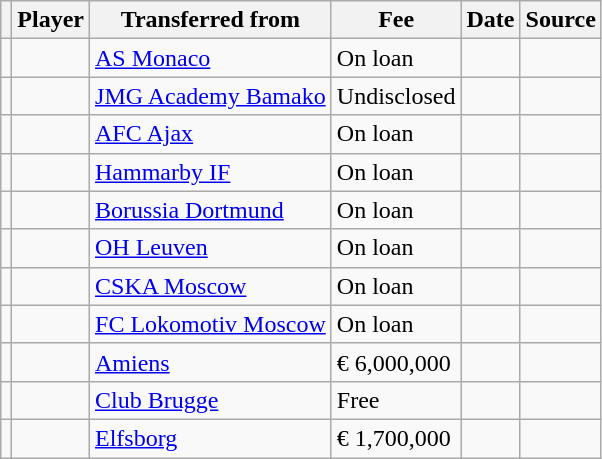<table class="wikitable plainrowheaders sortable">
<tr>
<th></th>
<th scope="col">Player</th>
<th>Transferred from</th>
<th style="width: 65px;">Fee</th>
<th scope="col">Date</th>
<th scope="col">Source</th>
</tr>
<tr>
<td align="center"></td>
<td></td>
<td> <a href='#'>AS Monaco</a></td>
<td>On loan</td>
<td></td>
<td></td>
</tr>
<tr>
<td align="center"></td>
<td></td>
<td> <a href='#'>JMG Academy Bamako</a></td>
<td>Undisclosed</td>
<td></td>
<td></td>
</tr>
<tr>
<td align="center"></td>
<td></td>
<td> <a href='#'>AFC Ajax</a></td>
<td>On loan</td>
<td></td>
<td></td>
</tr>
<tr>
<td align="center"></td>
<td></td>
<td> <a href='#'>Hammarby IF</a></td>
<td>On loan</td>
<td></td>
<td></td>
</tr>
<tr>
<td align="center"></td>
<td></td>
<td> <a href='#'>Borussia Dortmund</a></td>
<td>On loan</td>
<td></td>
<td></td>
</tr>
<tr>
<td align="center"></td>
<td></td>
<td> <a href='#'>OH Leuven</a></td>
<td>On loan</td>
<td></td>
<td></td>
</tr>
<tr>
<td align="center"></td>
<td></td>
<td> <a href='#'>CSKA Moscow</a></td>
<td>On loan</td>
<td></td>
<td></td>
</tr>
<tr>
<td align="center"></td>
<td></td>
<td> <a href='#'>FC Lokomotiv Moscow</a></td>
<td>On loan</td>
<td></td>
<td></td>
</tr>
<tr>
<td align="center"></td>
<td></td>
<td> <a href='#'>Amiens</a></td>
<td>€ 6,000,000</td>
<td></td>
<td></td>
</tr>
<tr>
<td align="center"></td>
<td></td>
<td> <a href='#'>Club Brugge</a></td>
<td>Free</td>
<td></td>
<td></td>
</tr>
<tr>
<td align="center"></td>
<td></td>
<td> <a href='#'>Elfsborg</a></td>
<td>€ 1,700,000</td>
<td></td>
<td></td>
</tr>
</table>
